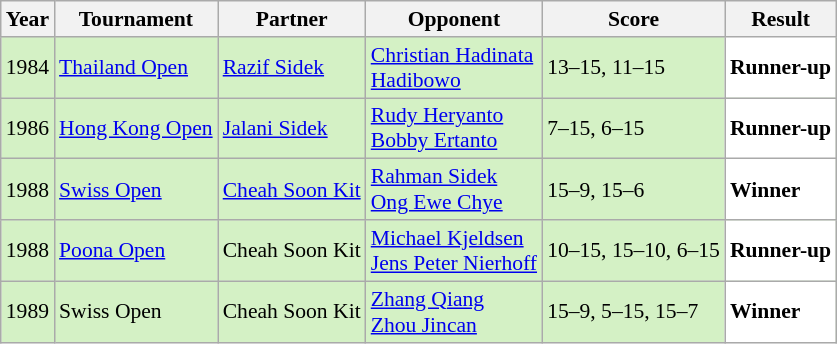<table class="sortable wikitable" style="font-size: 90%;">
<tr>
<th>Year</th>
<th>Tournament</th>
<th>Partner</th>
<th>Opponent</th>
<th>Score</th>
<th>Result</th>
</tr>
<tr style="background:#D4F1C5">
<td align="center">1984</td>
<td><a href='#'>Thailand Open</a></td>
<td> <a href='#'>Razif Sidek</a></td>
<td> <a href='#'>Christian Hadinata</a><br> <a href='#'>Hadibowo</a></td>
<td>13–15, 11–15</td>
<td style="text-align:left; background:white"> <strong>Runner-up</strong></td>
</tr>
<tr style="background:#D4F1C5">
<td align="center">1986</td>
<td><a href='#'>Hong Kong Open</a></td>
<td> <a href='#'>Jalani Sidek</a></td>
<td> <a href='#'>Rudy Heryanto</a><br> <a href='#'>Bobby Ertanto</a></td>
<td>7–15, 6–15</td>
<td style="text-align:left; background:white"> <strong>Runner-up</strong></td>
</tr>
<tr style="background:#D4F1C5">
<td align="center">1988</td>
<td><a href='#'>Swiss Open</a></td>
<td> <a href='#'>Cheah Soon Kit</a></td>
<td> <a href='#'>Rahman Sidek</a><br> <a href='#'>Ong Ewe Chye</a></td>
<td>15–9, 15–6</td>
<td style="text-align:left; background:white"> <strong>Winner</strong></td>
</tr>
<tr style="background:#D4F1C5">
<td align="center">1988</td>
<td><a href='#'>Poona Open</a></td>
<td> Cheah Soon Kit</td>
<td> <a href='#'>Michael Kjeldsen</a><br> <a href='#'>Jens Peter Nierhoff</a></td>
<td>10–15, 15–10, 6–15</td>
<td style="text-align:left; background:white"> <strong>Runner-up</strong></td>
</tr>
<tr style="background:#D4F1C5">
<td align="center">1989</td>
<td>Swiss Open</td>
<td> Cheah Soon Kit</td>
<td> <a href='#'>Zhang Qiang</a><br> <a href='#'>Zhou Jincan</a></td>
<td>15–9, 5–15, 15–7</td>
<td style="text-align:left; background:white"> <strong>Winner</strong></td>
</tr>
</table>
